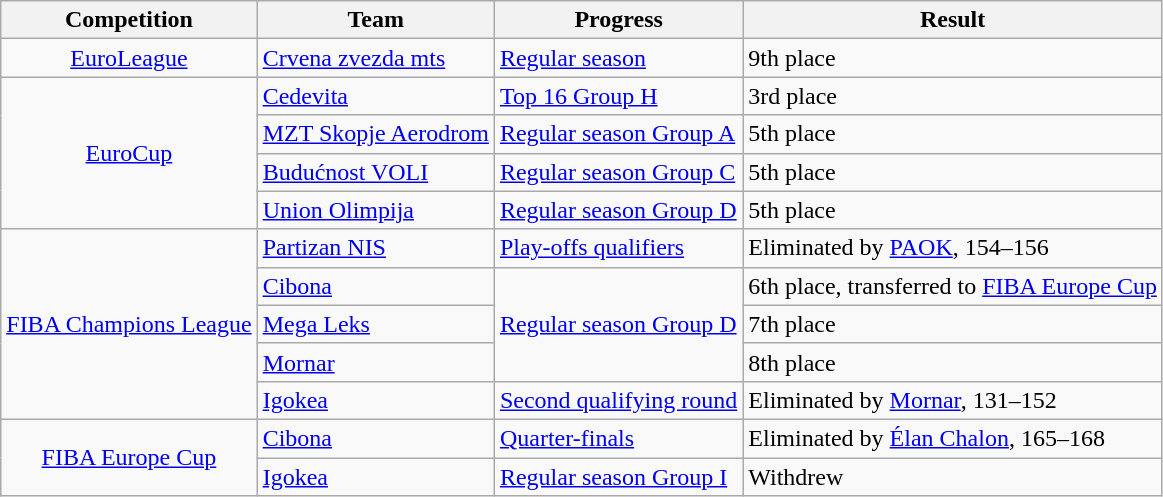<table class="wikitable">
<tr>
<th>Competition</th>
<th>Team</th>
<th>Progress</th>
<th>Result</th>
</tr>
<tr>
<td align="center"><a href='#'>EuroLeague</a></td>
<td> <a href='#'>Crvena zvezda mts</a></td>
<td><a href='#'>Regular season</a></td>
<td>9th place</td>
</tr>
<tr>
<td rowspan="4" align="center"><a href='#'>EuroCup</a></td>
<td> <a href='#'>Cedevita</a></td>
<td><a href='#'>Top 16 Group H</a></td>
<td>3rd place</td>
</tr>
<tr>
<td> <a href='#'>MZT Skopje Aerodrom</a></td>
<td><a href='#'>Regular season Group A</a></td>
<td>5th place</td>
</tr>
<tr>
<td> <a href='#'>Budućnost VOLI</a></td>
<td><a href='#'>Regular season Group C</a></td>
<td>5th place</td>
</tr>
<tr>
<td> <a href='#'>Union Olimpija</a></td>
<td><a href='#'>Regular season Group D</a></td>
<td>5th place</td>
</tr>
<tr>
<td rowspan="5" align="center"><a href='#'>FIBA Champions League</a></td>
<td> <a href='#'>Partizan NIS</a></td>
<td><a href='#'>Play-offs qualifiers</a></td>
<td>Eliminated by  <a href='#'>PAOK</a>, 154–156</td>
</tr>
<tr>
<td> <a href='#'>Cibona</a></td>
<td rowspan=3><a href='#'>Regular season Group D</a></td>
<td>6th place, transferred to <a href='#'>FIBA Europe Cup</a></td>
</tr>
<tr>
<td> <a href='#'>Mega Leks</a></td>
<td>7th place</td>
</tr>
<tr>
<td> <a href='#'>Mornar</a></td>
<td>8th place</td>
</tr>
<tr>
<td> <a href='#'>Igokea</a></td>
<td><a href='#'>Second qualifying round</a></td>
<td>Eliminated by  <a href='#'>Mornar</a>, 131–152</td>
</tr>
<tr>
<td rowspan="2" align="center"><a href='#'>FIBA Europe Cup</a></td>
<td> <a href='#'>Cibona</a></td>
<td><a href='#'>Quarter-finals</a></td>
<td>Eliminated by  <a href='#'>Élan Chalon</a>, 165–168</td>
</tr>
<tr>
<td> <a href='#'>Igokea</a></td>
<td><a href='#'>Regular season Group I</a></td>
<td>Withdrew</td>
</tr>
</table>
